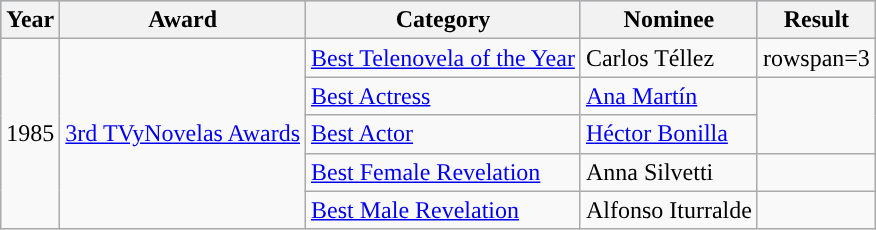<table class="wikitable">
<tr style="background:#b0c4de;">
<th>Year</th>
<th>Award</th>
<th>Category</th>
<th>Nominee</th>
<th>Result</th>
</tr>
<tr>
<td rowspan=5>1985</td>
<td rowspan=5><a href='#'>3rd TVyNovelas Awards</a></td>
<td><a href='#'>Best Telenovela of the Year</a></td>
<td>Carlos Téllez</td>
<td>rowspan=3 </td>
</tr>
<tr>
<td><a href='#'>Best Actress</a></td>
<td><a href='#'>Ana Martín</a></td>
</tr>
<tr>
<td><a href='#'>Best Actor</a></td>
<td><a href='#'>Héctor Bonilla</a></td>
</tr>
<tr>
<td><a href='#'>Best Female Revelation</a></td>
<td>Anna Silvetti</td>
<td></td>
</tr>
<tr>
<td><a href='#'>Best Male Revelation</a></td>
<td>Alfonso Iturralde</td>
<td></td>
</tr>
</table>
